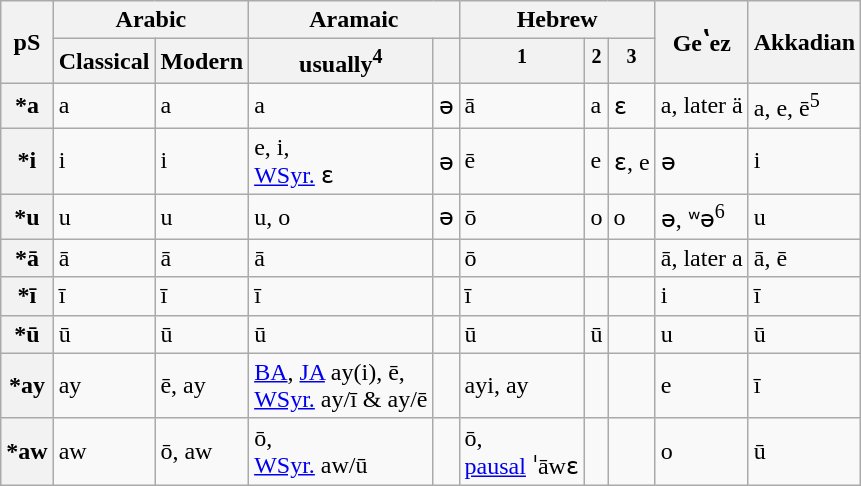<table class="wikitable Unicode">
<tr>
<th rowspan="2">pS</th>
<th colspan="2">Arabic</th>
<th colspan="2">Aramaic</th>
<th colspan="3">Hebrew</th>
<th rowspan="2">Geʽez</th>
<th rowspan="2">Akkadian</th>
</tr>
<tr>
<th>Classical</th>
<th>Modern</th>
<th>usually<sup>4</sup></th>
<th></th>
<th><sup>1</sup></th>
<th><sup>2</sup></th>
<th><sup>3</sup></th>
</tr>
<tr>
<th>*a</th>
<td>a</td>
<td>a</td>
<td>a</td>
<td>ə</td>
<td>ā</td>
<td>a</td>
<td>ɛ</td>
<td>a, later ä</td>
<td>a, e, ē<sup>5</sup></td>
</tr>
<tr>
<th>*i</th>
<td>i</td>
<td>i</td>
<td>e, i,<br><a href='#'>WSyr.</a> ɛ</td>
<td>ə</td>
<td>ē</td>
<td>e</td>
<td>ɛ, e</td>
<td>ə</td>
<td>i</td>
</tr>
<tr>
<th>*u</th>
<td>u</td>
<td>u</td>
<td>u, o</td>
<td>ə</td>
<td>ō</td>
<td>o</td>
<td>o</td>
<td>ə, ʷə<sup>6</sup></td>
<td>u</td>
</tr>
<tr>
<th>*ā</th>
<td>ā</td>
<td>ā</td>
<td>ā</td>
<td></td>
<td>ō</td>
<td></td>
<td></td>
<td>ā, later a</td>
<td>ā, ē</td>
</tr>
<tr>
<th>*ī</th>
<td>ī</td>
<td>ī</td>
<td>ī</td>
<td></td>
<td>ī</td>
<td></td>
<td></td>
<td>i</td>
<td>ī</td>
</tr>
<tr>
<th>*ū</th>
<td>ū</td>
<td>ū</td>
<td>ū</td>
<td></td>
<td>ū</td>
<td>ū</td>
<td></td>
<td>u</td>
<td>ū</td>
</tr>
<tr>
<th>*ay</th>
<td>ay</td>
<td>ē, ay</td>
<td><a href='#'>BA</a>, <a href='#'>JA</a> ay(i), ē,<br><a href='#'>WSyr.</a> ay/ī & ay/ē</td>
<td></td>
<td>ayi, ay</td>
<td></td>
<td></td>
<td>e</td>
<td>ī</td>
</tr>
<tr>
<th>*aw</th>
<td>aw</td>
<td>ō, aw</td>
<td>ō,<br><a href='#'>WSyr.</a> aw/ū</td>
<td></td>
<td>ō,<br><a href='#'>pausal</a> ˈāwɛ</td>
<td></td>
<td></td>
<td>o</td>
<td>ū</td>
</tr>
</table>
